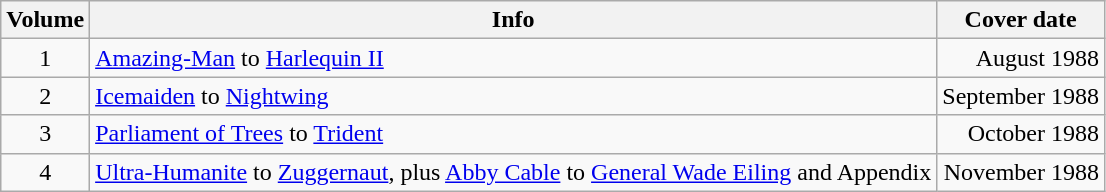<table class="wikitable">
<tr>
<th>Volume</th>
<th>Info</th>
<th>Cover date</th>
</tr>
<tr style="text-align:center;">
<td>1</td>
<td align="left"><a href='#'>Amazing-Man</a> to <a href='#'>Harlequin II</a></td>
<td align="right">August 1988</td>
</tr>
<tr style="text-align:center;">
<td>2</td>
<td align="left"><a href='#'>Icemaiden</a> to <a href='#'>Nightwing</a></td>
<td align="right">September 1988</td>
</tr>
<tr style="text-align:center;">
<td>3</td>
<td align="left"><a href='#'>Parliament of Trees</a> to <a href='#'>Trident</a></td>
<td align="right">October 1988</td>
</tr>
<tr style="text-align:center;">
<td>4</td>
<td align="left"><a href='#'>Ultra-Humanite</a> to <a href='#'>Zuggernaut</a>, plus <a href='#'>Abby Cable</a> to <a href='#'>General Wade Eiling</a> and Appendix</td>
<td align="right">November 1988</td>
</tr>
</table>
